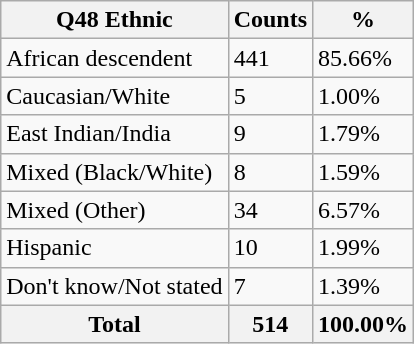<table class="wikitable sortable">
<tr>
<th>Q48 Ethnic</th>
<th>Counts</th>
<th>%</th>
</tr>
<tr>
<td>African descendent</td>
<td>441</td>
<td>85.66%</td>
</tr>
<tr>
<td>Caucasian/White</td>
<td>5</td>
<td>1.00%</td>
</tr>
<tr>
<td>East Indian/India</td>
<td>9</td>
<td>1.79%</td>
</tr>
<tr>
<td>Mixed (Black/White)</td>
<td>8</td>
<td>1.59%</td>
</tr>
<tr>
<td>Mixed (Other)</td>
<td>34</td>
<td>6.57%</td>
</tr>
<tr>
<td>Hispanic</td>
<td>10</td>
<td>1.99%</td>
</tr>
<tr>
<td>Don't know/Not stated</td>
<td>7</td>
<td>1.39%</td>
</tr>
<tr>
<th>Total</th>
<th>514</th>
<th>100.00%</th>
</tr>
</table>
